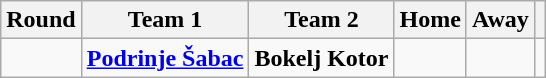<table class="wikitable">
<tr>
<th>Round</th>
<th>Team 1</th>
<th>Team 2</th>
<th>Home</th>
<th>Away</th>
<th></th>
</tr>
<tr>
<td></td>
<td><strong><a href='#'>Podrinje Šabac</a></strong></td>
<td><strong>Bokelj Kotor</strong></td>
<td></td>
<td></td>
<td></td>
</tr>
</table>
